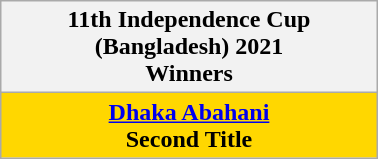<table class="wikitable" style="text-align: center; margin: 0 auto; width: 20%">
<tr>
<th>11th Independence Cup (Bangladesh) 2021 <br>Winners</th>
</tr>
<tr bgcolor=gold>
<td><strong><a href='#'>Dhaka Abahani</a></strong><br><strong>Second Title</strong></td>
</tr>
</table>
